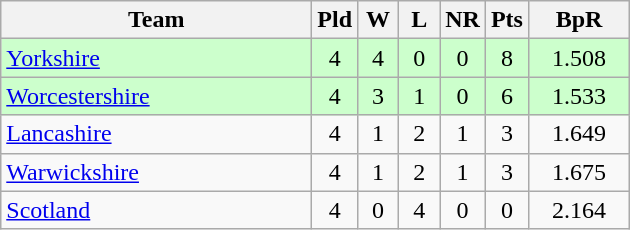<table class="wikitable" style="text-align: center;">
<tr>
<th width=200>Team</th>
<th width=20>Pld</th>
<th width=20>W</th>
<th width=20>L</th>
<th width=20>NR</th>
<th width=20>Pts</th>
<th width=60>BpR</th>
</tr>
<tr bgcolor="#ccffcc">
<td align=left><a href='#'>Yorkshire</a></td>
<td>4</td>
<td>4</td>
<td>0</td>
<td>0</td>
<td>8</td>
<td>1.508</td>
</tr>
<tr bgcolor="#ccffcc">
<td align=left><a href='#'>Worcestershire</a></td>
<td>4</td>
<td>3</td>
<td>1</td>
<td>0</td>
<td>6</td>
<td>1.533</td>
</tr>
<tr>
<td align=left><a href='#'>Lancashire</a></td>
<td>4</td>
<td>1</td>
<td>2</td>
<td>1</td>
<td>3</td>
<td>1.649</td>
</tr>
<tr>
<td align=left><a href='#'>Warwickshire</a></td>
<td>4</td>
<td>1</td>
<td>2</td>
<td>1</td>
<td>3</td>
<td>1.675</td>
</tr>
<tr>
<td align=left><a href='#'>Scotland</a></td>
<td>4</td>
<td>0</td>
<td>4</td>
<td>0</td>
<td>0</td>
<td>2.164</td>
</tr>
</table>
